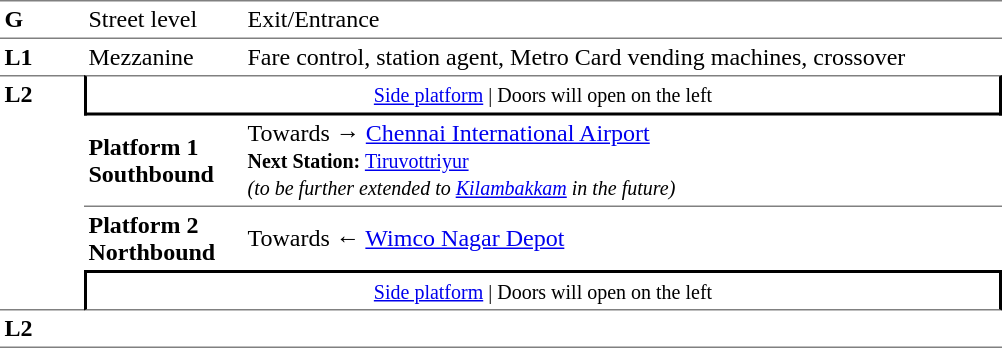<table table border=0 cellspacing=0 cellpadding=3>
<tr>
<td style="border-bottom:solid 1px gray;border-top:solid 1px gray;" width=50 valign=top><strong>G</strong></td>
<td style="border-top:solid 1px gray;border-bottom:solid 1px gray;" width=100 valign=top>Street level</td>
<td style="border-top:solid 1px gray;border-bottom:solid 1px gray;" width=500 valign=top>Exit/Entrance</td>
</tr>
<tr>
<td valign=top><strong>L1</strong></td>
<td valign=top>Mezzanine</td>
<td valign=top>Fare control, station agent, Metro Card vending machines, crossover<br></td>
</tr>
<tr>
<td style="border-top:solid 1px gray;border-bottom:solid 1px gray;" width=50 rowspan=4 valign=top><strong>L2</strong></td>
<td style="border-top:solid 1px gray;border-right:solid 2px black;border-left:solid 2px black;border-bottom:solid 2px black;text-align:center;" colspan=2><small><a href='#'>Side platform</a> | Doors will open on the left </small></td>
</tr>
<tr>
<td style="border-bottom:solid 1px gray;" width=100><span><strong>Platform 1</strong><br><strong>Southbound</strong></span></td>
<td style="border-bottom:solid 1px gray;" width=500>Towards → <a href='#'>Chennai International Airport</a><br><small><strong>Next Station:</strong> <a href='#'>Tiruvottriyur</a><br><em>(to be further extended to <a href='#'>Kilambakkam</a> in the future)</em></small></td>
</tr>
<tr>
<td><span><strong>Platform 2</strong><br><strong>Northbound</strong></span></td>
<td><span></span>Towards ← <a href='#'>Wimco Nagar Depot</a></td>
</tr>
<tr>
<td style="border-top:solid 2px black;border-right:solid 2px black;border-left:solid 2px black;border-bottom:solid 1px gray;text-align:center;" colspan=2><small><a href='#'>Side platform</a> | Doors will open on the left </small></td>
</tr>
<tr>
<td style="border-bottom:solid 1px gray;" width=50 rowspan=2 valign=top><strong>L2</strong></td>
<td style="border-bottom:solid 1px gray;" width=100></td>
<td style="border-bottom:solid 1px gray;" width=500></td>
</tr>
</table>
